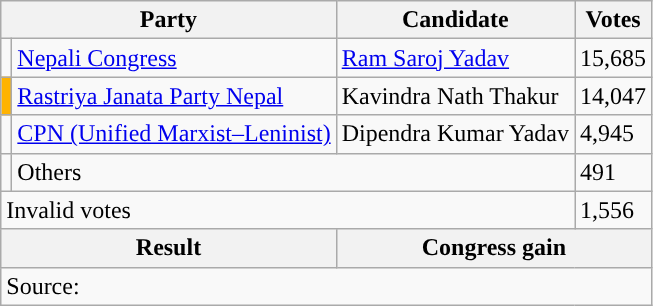<table class="wikitable">
<tr>
<th colspan="2">Party</th>
<th>Candidate</th>
<th>Votes</th>
</tr>
<tr>
<td style="background-color:"></td>
<td><a href='#'>Nepali Congress</a></td>
<td><a href='#'>Ram Saroj Yadav</a></td>
<td>15,685</td>
</tr>
<tr>
<td style="background-color:#ffb300"></td>
<td><a href='#'>Rastriya Janata Party Nepal</a></td>
<td>Kavindra Nath Thakur</td>
<td>14,047</td>
</tr>
<tr>
<td style="background-color:"></td>
<td><a href='#'>CPN (Unified Marxist–Leninist)</a></td>
<td>Dipendra Kumar Yadav</td>
<td>4,945</td>
</tr>
<tr>
<td></td>
<td colspan="2">Others</td>
<td>491</td>
</tr>
<tr>
<td colspan="3">Invalid votes</td>
<td>1,556</td>
</tr>
<tr>
<th colspan="2">Result</th>
<th colspan="2">Congress gain</th>
</tr>
<tr>
<td colspan="4">Source: </td>
</tr>
</table>
